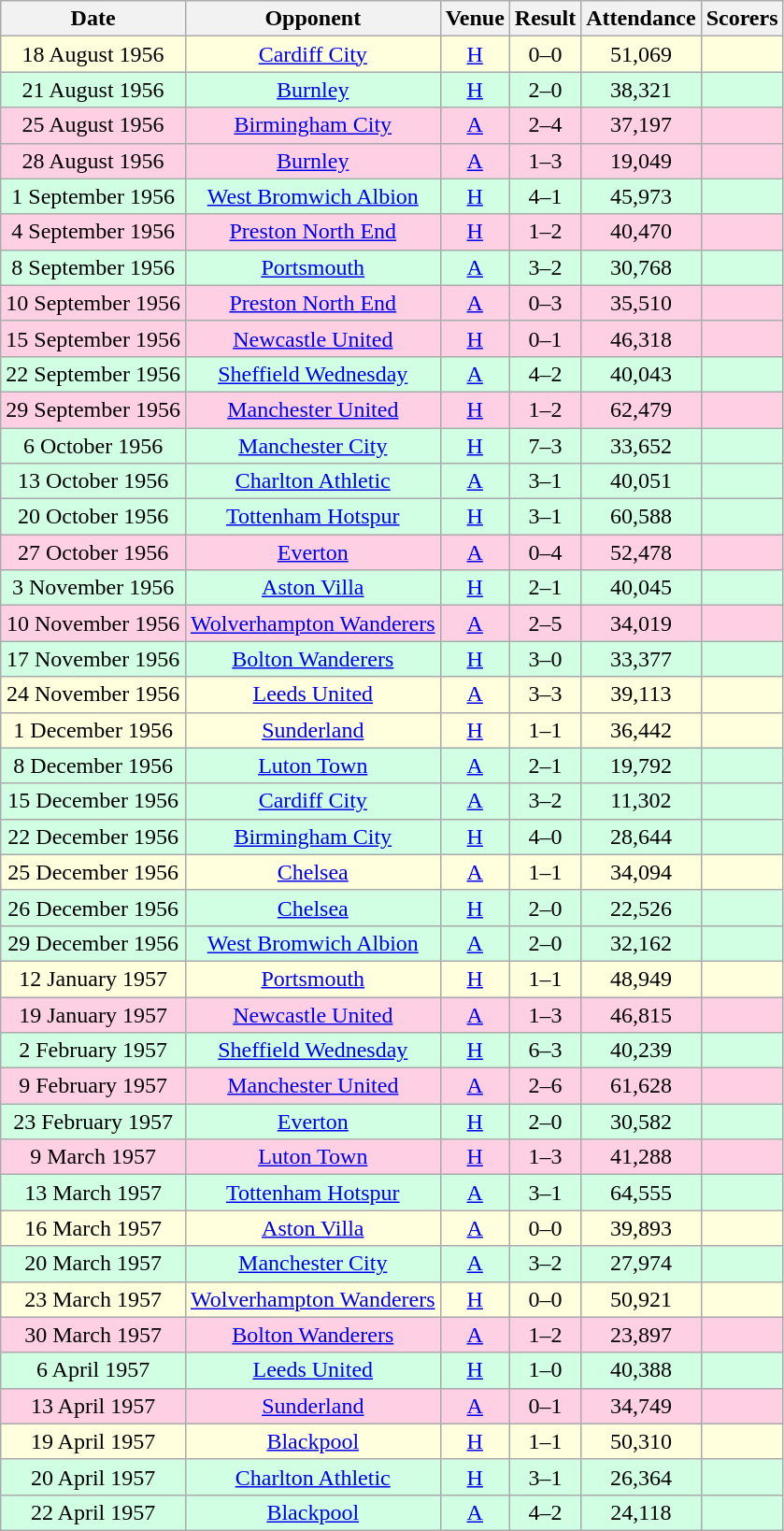<table class="wikitable sortable" style="text-align:center;">
<tr>
<th>Date</th>
<th>Opponent</th>
<th>Venue</th>
<th>Result</th>
<th>Attendance</th>
<th>Scorers</th>
</tr>
<tr style="background:#ffffdd;">
<td>18 August 1956</td>
<td><a href='#'>Cardiff City</a></td>
<td><a href='#'>H</a></td>
<td>0–0</td>
<td>51,069</td>
<td></td>
</tr>
<tr style="background:#d0ffe3;">
<td>21 August 1956</td>
<td><a href='#'>Burnley</a></td>
<td><a href='#'>H</a></td>
<td>2–0</td>
<td>38,321</td>
<td></td>
</tr>
<tr style="background:#ffd0e3;">
<td>25 August 1956</td>
<td><a href='#'>Birmingham City</a></td>
<td><a href='#'>A</a></td>
<td>2–4</td>
<td>37,197</td>
<td></td>
</tr>
<tr style="background:#ffd0e3;">
<td>28 August 1956</td>
<td><a href='#'>Burnley</a></td>
<td><a href='#'>A</a></td>
<td>1–3</td>
<td>19,049</td>
<td></td>
</tr>
<tr style="background:#d0ffe3;">
<td>1 September 1956</td>
<td><a href='#'>West Bromwich Albion</a></td>
<td><a href='#'>H</a></td>
<td>4–1</td>
<td>45,973</td>
<td></td>
</tr>
<tr style="background:#ffd0e3;">
<td>4 September 1956</td>
<td><a href='#'>Preston North End</a></td>
<td><a href='#'>H</a></td>
<td>1–2</td>
<td>40,470</td>
<td></td>
</tr>
<tr style="background:#d0ffe3;">
<td>8 September 1956</td>
<td><a href='#'>Portsmouth</a></td>
<td><a href='#'>A</a></td>
<td>3–2</td>
<td>30,768</td>
<td></td>
</tr>
<tr style="background:#ffd0e3;">
<td>10 September 1956</td>
<td><a href='#'>Preston North End</a></td>
<td><a href='#'>A</a></td>
<td>0–3</td>
<td>35,510</td>
<td></td>
</tr>
<tr style="background:#ffd0e3;">
<td>15 September 1956</td>
<td><a href='#'>Newcastle United</a></td>
<td><a href='#'>H</a></td>
<td>0–1</td>
<td>46,318</td>
<td></td>
</tr>
<tr style="background:#d0ffe3;">
<td>22 September 1956</td>
<td><a href='#'>Sheffield Wednesday</a></td>
<td><a href='#'>A</a></td>
<td>4–2</td>
<td>40,043</td>
<td></td>
</tr>
<tr style="background:#ffd0e3;">
<td>29 September 1956</td>
<td><a href='#'>Manchester United</a></td>
<td><a href='#'>H</a></td>
<td>1–2</td>
<td>62,479</td>
<td></td>
</tr>
<tr style="background:#d0ffe3;">
<td>6 October 1956</td>
<td><a href='#'>Manchester City</a></td>
<td><a href='#'>H</a></td>
<td>7–3</td>
<td>33,652</td>
<td></td>
</tr>
<tr style="background:#d0ffe3;">
<td>13 October 1956</td>
<td><a href='#'>Charlton Athletic</a></td>
<td><a href='#'>A</a></td>
<td>3–1</td>
<td>40,051</td>
<td></td>
</tr>
<tr style="background:#d0ffe3;">
<td>20 October 1956</td>
<td><a href='#'>Tottenham Hotspur</a></td>
<td><a href='#'>H</a></td>
<td>3–1</td>
<td>60,588</td>
<td></td>
</tr>
<tr style="background:#ffd0e3;">
<td>27 October 1956</td>
<td><a href='#'>Everton</a></td>
<td><a href='#'>A</a></td>
<td>0–4</td>
<td>52,478</td>
<td></td>
</tr>
<tr style="background:#d0ffe3;">
<td>3 November 1956</td>
<td><a href='#'>Aston Villa</a></td>
<td><a href='#'>H</a></td>
<td>2–1</td>
<td>40,045</td>
<td></td>
</tr>
<tr style="background:#ffd0e3;">
<td>10 November 1956</td>
<td><a href='#'>Wolverhampton Wanderers</a></td>
<td><a href='#'>A</a></td>
<td>2–5</td>
<td>34,019</td>
<td></td>
</tr>
<tr style="background:#d0ffe3;">
<td>17 November 1956</td>
<td><a href='#'>Bolton Wanderers</a></td>
<td><a href='#'>H</a></td>
<td>3–0</td>
<td>33,377</td>
<td></td>
</tr>
<tr style="background:#ffffdd;">
<td>24 November 1956</td>
<td><a href='#'>Leeds United</a></td>
<td><a href='#'>A</a></td>
<td>3–3</td>
<td>39,113</td>
<td></td>
</tr>
<tr style="background:#ffffdd;">
<td>1 December 1956</td>
<td><a href='#'>Sunderland</a></td>
<td><a href='#'>H</a></td>
<td>1–1</td>
<td>36,442</td>
<td></td>
</tr>
<tr style="background:#d0ffe3;">
<td>8 December 1956</td>
<td><a href='#'>Luton Town</a></td>
<td><a href='#'>A</a></td>
<td>2–1</td>
<td>19,792</td>
<td></td>
</tr>
<tr style="background:#d0ffe3;">
<td>15 December 1956</td>
<td><a href='#'>Cardiff City</a></td>
<td><a href='#'>A</a></td>
<td>3–2</td>
<td>11,302</td>
<td></td>
</tr>
<tr style="background:#d0ffe3;">
<td>22 December 1956</td>
<td><a href='#'>Birmingham City</a></td>
<td><a href='#'>H</a></td>
<td>4–0</td>
<td>28,644</td>
<td></td>
</tr>
<tr style="background:#ffffdd;">
<td>25 December 1956</td>
<td><a href='#'>Chelsea</a></td>
<td><a href='#'>A</a></td>
<td>1–1</td>
<td>34,094</td>
<td></td>
</tr>
<tr style="background:#d0ffe3;">
<td>26 December 1956</td>
<td><a href='#'>Chelsea</a></td>
<td><a href='#'>H</a></td>
<td>2–0</td>
<td>22,526</td>
<td></td>
</tr>
<tr style="background:#d0ffe3;">
<td>29 December 1956</td>
<td><a href='#'>West Bromwich Albion</a></td>
<td><a href='#'>A</a></td>
<td>2–0</td>
<td>32,162</td>
<td></td>
</tr>
<tr style="background:#ffffdd;">
<td>12 January 1957</td>
<td><a href='#'>Portsmouth</a></td>
<td><a href='#'>H</a></td>
<td>1–1</td>
<td>48,949</td>
<td></td>
</tr>
<tr style="background:#ffd0e3;">
<td>19 January 1957</td>
<td><a href='#'>Newcastle United</a></td>
<td><a href='#'>A</a></td>
<td>1–3</td>
<td>46,815</td>
<td></td>
</tr>
<tr style="background:#d0ffe3;">
<td>2 February 1957</td>
<td><a href='#'>Sheffield Wednesday</a></td>
<td><a href='#'>H</a></td>
<td>6–3</td>
<td>40,239</td>
<td></td>
</tr>
<tr style="background:#ffd0e3;">
<td>9 February 1957</td>
<td><a href='#'>Manchester United</a></td>
<td><a href='#'>A</a></td>
<td>2–6</td>
<td>61,628</td>
<td></td>
</tr>
<tr style="background:#d0ffe3;">
<td>23 February 1957</td>
<td><a href='#'>Everton</a></td>
<td><a href='#'>H</a></td>
<td>2–0</td>
<td>30,582</td>
<td></td>
</tr>
<tr style="background:#ffd0e3;">
<td>9 March 1957</td>
<td><a href='#'>Luton Town</a></td>
<td><a href='#'>H</a></td>
<td>1–3</td>
<td>41,288</td>
<td></td>
</tr>
<tr style="background:#d0ffe3;">
<td>13 March 1957</td>
<td><a href='#'>Tottenham Hotspur</a></td>
<td><a href='#'>A</a></td>
<td>3–1</td>
<td>64,555</td>
<td></td>
</tr>
<tr style="background:#ffffdd;">
<td>16 March 1957</td>
<td><a href='#'>Aston Villa</a></td>
<td><a href='#'>A</a></td>
<td>0–0</td>
<td>39,893</td>
<td></td>
</tr>
<tr style="background:#d0ffe3;">
<td>20 March 1957</td>
<td><a href='#'>Manchester City</a></td>
<td><a href='#'>A</a></td>
<td>3–2</td>
<td>27,974</td>
<td></td>
</tr>
<tr style="background:#ffffdd;">
<td>23 March 1957</td>
<td><a href='#'>Wolverhampton Wanderers</a></td>
<td><a href='#'>H</a></td>
<td>0–0</td>
<td>50,921</td>
<td></td>
</tr>
<tr style="background:#ffd0e3;">
<td>30 March 1957</td>
<td><a href='#'>Bolton Wanderers</a></td>
<td><a href='#'>A</a></td>
<td>1–2</td>
<td>23,897</td>
<td></td>
</tr>
<tr style="background:#d0ffe3;">
<td>6 April 1957</td>
<td><a href='#'>Leeds United</a></td>
<td><a href='#'>H</a></td>
<td>1–0</td>
<td>40,388</td>
<td></td>
</tr>
<tr style="background:#ffd0e3;">
<td>13 April 1957</td>
<td><a href='#'>Sunderland</a></td>
<td><a href='#'>A</a></td>
<td>0–1</td>
<td>34,749</td>
<td></td>
</tr>
<tr style="background:#ffffdd;">
<td>19 April 1957</td>
<td><a href='#'>Blackpool</a></td>
<td><a href='#'>H</a></td>
<td>1–1</td>
<td>50,310</td>
<td></td>
</tr>
<tr style="background:#d0ffe3;">
<td>20 April 1957</td>
<td><a href='#'>Charlton Athletic</a></td>
<td><a href='#'>H</a></td>
<td>3–1</td>
<td>26,364</td>
<td></td>
</tr>
<tr style="background:#d0ffe3;">
<td>22 April 1957</td>
<td><a href='#'>Blackpool</a></td>
<td><a href='#'>A</a></td>
<td>4–2</td>
<td>24,118</td>
<td></td>
</tr>
</table>
